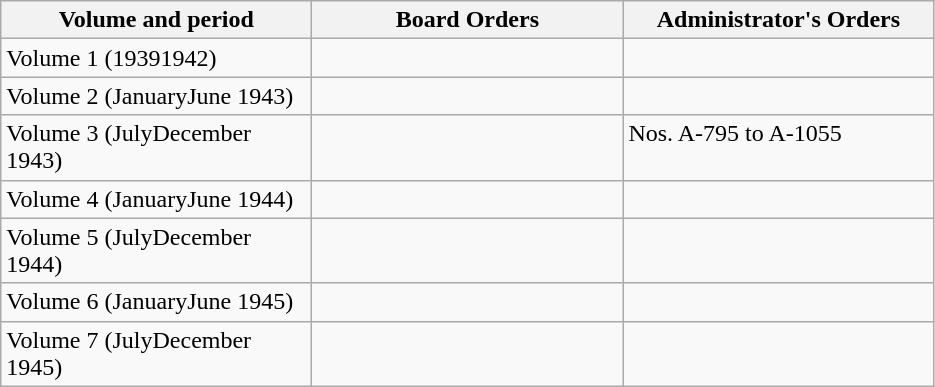<table class="wikitable">
<tr>
<th width=200>Volume and period</th>
<th width=200>Board Orders</th>
<th width=200>Administrator's Orders</th>
</tr>
<tr valign="top">
<td>Volume 1 (19391942)</td>
<td></td>
<td></td>
</tr>
<tr valign="top">
<td>Volume 2 (JanuaryJune 1943)</td>
<td></td>
<td></td>
</tr>
<tr valign="top">
<td>Volume 3 (JulyDecember 1943)</td>
<td></td>
<td>Nos. A-795 to A-1055</td>
</tr>
<tr valign="top">
<td>Volume 4 (JanuaryJune 1944)</td>
<td></td>
<td></td>
</tr>
<tr valign="top">
<td>Volume 5 (JulyDecember 1944)</td>
<td></td>
<td></td>
</tr>
<tr valign="top">
<td>Volume 6 (JanuaryJune 1945)</td>
<td></td>
<td></td>
</tr>
<tr valign="top">
<td>Volume 7 (JulyDecember 1945)</td>
<td></td>
<td></td>
</tr>
</table>
